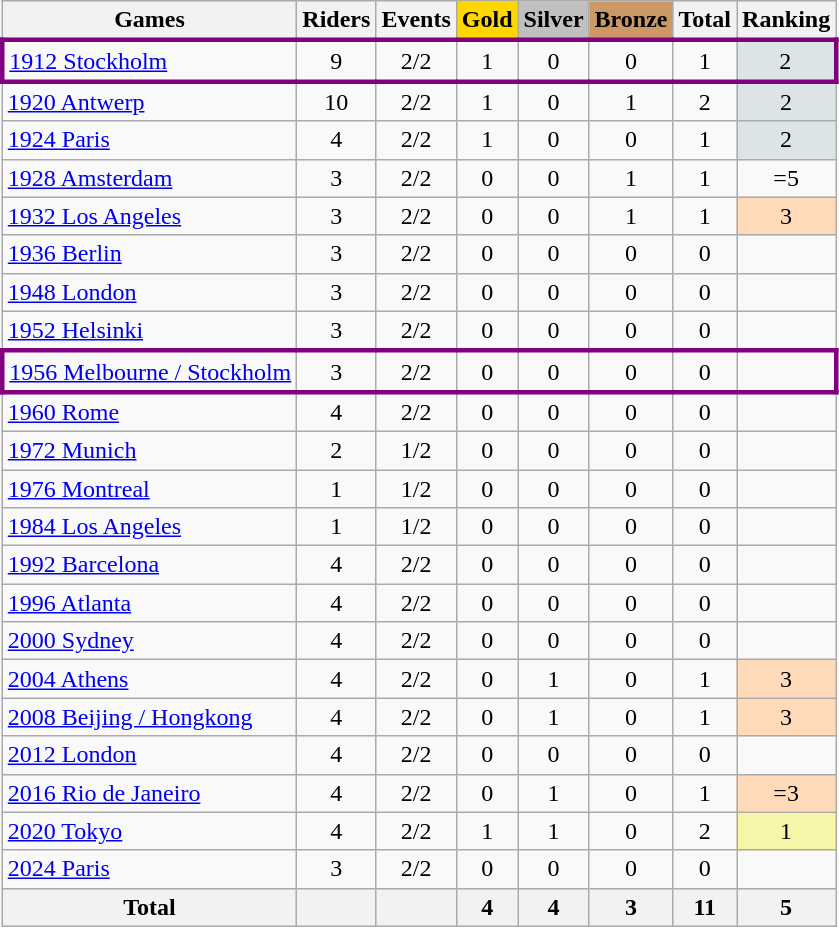<table class="wikitable sortable" style="text-align:center">
<tr>
<th>Games</th>
<th>Riders</th>
<th>Events</th>
<th style="background-color:gold;">Gold</th>
<th style="background-color:silver;">Silver</th>
<th style="background-color:#c96;">Bronze</th>
<th>Total</th>
<th>Ranking</th>
</tr>
<tr align=center style="border: 3px solid purple">
<td align=left><a href='#'>1912 Stockholm</a></td>
<td>9</td>
<td>2/2</td>
<td>1</td>
<td>0</td>
<td>0</td>
<td>1</td>
<td bgcolor=dce5e5>2</td>
</tr>
<tr>
<td align=left><a href='#'>1920 Antwerp</a></td>
<td>10</td>
<td>2/2</td>
<td>1</td>
<td>0</td>
<td>1</td>
<td>2</td>
<td bgcolor=dce5e5>2</td>
</tr>
<tr>
<td align=left><a href='#'>1924 Paris</a></td>
<td>4</td>
<td>2/2</td>
<td>1</td>
<td>0</td>
<td>0</td>
<td>1</td>
<td bgcolor=dce5e5>2</td>
</tr>
<tr>
<td align=left><a href='#'>1928 Amsterdam</a></td>
<td>3</td>
<td>2/2</td>
<td>0</td>
<td>0</td>
<td>1</td>
<td>1</td>
<td>=5</td>
</tr>
<tr>
<td align=left><a href='#'>1932 Los Angeles</a></td>
<td>3</td>
<td>2/2</td>
<td>0</td>
<td>0</td>
<td>1</td>
<td>1</td>
<td bgcolor=ffdab9>3</td>
</tr>
<tr>
<td align=left><a href='#'>1936 Berlin</a></td>
<td>3</td>
<td>2/2</td>
<td>0</td>
<td>0</td>
<td>0</td>
<td>0</td>
<td></td>
</tr>
<tr>
<td align=left><a href='#'>1948 London</a></td>
<td>3</td>
<td>2/2</td>
<td>0</td>
<td>0</td>
<td>0</td>
<td>0</td>
<td></td>
</tr>
<tr>
<td align=left><a href='#'>1952 Helsinki</a></td>
<td>3</td>
<td>2/2</td>
<td>0</td>
<td>0</td>
<td>0</td>
<td>0</td>
<td></td>
</tr>
<tr align=center style="border: 3px solid purple">
<td align=left><a href='#'>1956 Melbourne / Stockholm</a></td>
<td>3</td>
<td>2/2</td>
<td>0</td>
<td>0</td>
<td>0</td>
<td>0</td>
<td></td>
</tr>
<tr>
<td align=left><a href='#'>1960 Rome</a></td>
<td>4</td>
<td>2/2</td>
<td>0</td>
<td>0</td>
<td>0</td>
<td>0</td>
<td></td>
</tr>
<tr>
<td align=left><a href='#'>1972 Munich</a></td>
<td>2</td>
<td>1/2</td>
<td>0</td>
<td>0</td>
<td>0</td>
<td>0</td>
<td></td>
</tr>
<tr>
<td align=left><a href='#'>1976 Montreal</a></td>
<td>1</td>
<td>1/2</td>
<td>0</td>
<td>0</td>
<td>0</td>
<td>0</td>
<td></td>
</tr>
<tr>
<td align=left><a href='#'>1984 Los Angeles</a></td>
<td>1</td>
<td>1/2</td>
<td>0</td>
<td>0</td>
<td>0</td>
<td>0</td>
<td></td>
</tr>
<tr>
<td align=left><a href='#'>1992 Barcelona</a></td>
<td>4</td>
<td>2/2</td>
<td>0</td>
<td>0</td>
<td>0</td>
<td>0</td>
<td></td>
</tr>
<tr>
<td align=left><a href='#'>1996 Atlanta</a></td>
<td>4</td>
<td>2/2</td>
<td>0</td>
<td>0</td>
<td>0</td>
<td>0</td>
<td></td>
</tr>
<tr>
<td align=left><a href='#'>2000 Sydney</a></td>
<td>4</td>
<td>2/2</td>
<td>0</td>
<td>0</td>
<td>0</td>
<td>0</td>
<td></td>
</tr>
<tr>
<td align=left><a href='#'>2004 Athens</a></td>
<td>4</td>
<td>2/2</td>
<td>0</td>
<td>1</td>
<td>0</td>
<td>1</td>
<td bgcolor=ffdab9>3</td>
</tr>
<tr>
<td align=left><a href='#'>2008 Beijing / Hongkong</a></td>
<td>4</td>
<td>2/2</td>
<td>0</td>
<td>1</td>
<td>0</td>
<td>1</td>
<td bgcolor=ffdab9>3</td>
</tr>
<tr>
<td align=left><a href='#'>2012 London</a></td>
<td>4</td>
<td>2/2</td>
<td>0</td>
<td>0</td>
<td>0</td>
<td>0</td>
<td></td>
</tr>
<tr>
<td align=left><a href='#'>2016 Rio de Janeiro</a></td>
<td>4</td>
<td>2/2</td>
<td>0</td>
<td>1</td>
<td>0</td>
<td>1</td>
<td bgcolor=ffdab9>=3</td>
</tr>
<tr>
<td align=left><a href='#'>2020 Tokyo</a></td>
<td>4</td>
<td>2/2</td>
<td>1</td>
<td>1</td>
<td>0</td>
<td>2</td>
<td bgcolor=F7F6A8>1</td>
</tr>
<tr>
<td align=left><a href='#'>2024 Paris</a></td>
<td>3</td>
<td>2/2</td>
<td>0</td>
<td>0</td>
<td>0</td>
<td>0</td>
<td></td>
</tr>
<tr>
<th>Total</th>
<th></th>
<th></th>
<th>4</th>
<th>4</th>
<th>3</th>
<th>11</th>
<th>5</th>
</tr>
</table>
